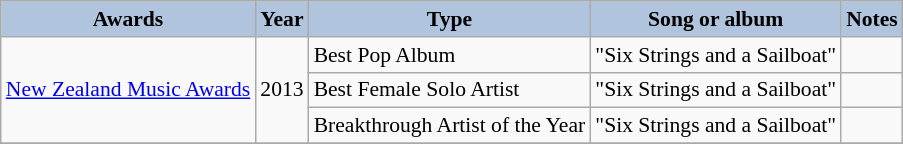<table class="wikitable" style="font-size:90%">
<tr style="text-align:center;">
<th style="background:#B0C4DE;">Awards</th>
<th style="background:#B0C4DE;">Year</th>
<th style="background:#B0C4DE;">Type</th>
<th style="background:#B0C4DE;">Song or album</th>
<th style="background:#B0C4DE;">Notes</th>
</tr>
<tr>
<td rowspan=3><a href='#'>New Zealand Music Awards</a></td>
<td rowspan=3>2013</td>
<td>Best Pop Album</td>
<td>"Six Strings and a Sailboat"</td>
<td></td>
</tr>
<tr>
<td>Best Female Solo Artist</td>
<td>"Six Strings and a Sailboat"</td>
<td></td>
</tr>
<tr>
<td>Breakthrough Artist of the Year</td>
<td>"Six Strings and a Sailboat"</td>
<td></td>
</tr>
<tr>
</tr>
</table>
